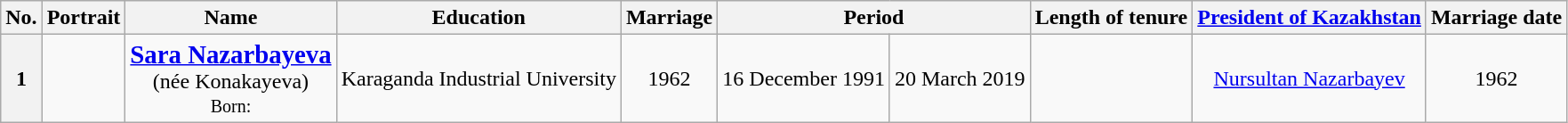<table class="sortable wikitable" style="text-align:center">
<tr>
<th>No.</th>
<th>Portrait</th>
<th>Name</th>
<th>Education</th>
<th>Marriage</th>
<th colspan=2>Period</th>
<th>Length of tenure</th>
<th><a href='#'>President of Kazakhstan</a><br></th>
<th>Marriage date</th>
</tr>
<tr>
<th>1</th>
<td></td>
<td><big><strong><a href='#'>Sara Nazarbayeva</a></strong></big><br>(née Konakayeva)<br><small>Born: </small></td>
<td>Karaganda Industrial University</td>
<td>1962</td>
<td>16 December 1991</td>
<td>20 March 2019</td>
<td></td>
<td><a href='#'>Nursultan Nazarbayev</a></td>
<td> 1962</td>
</tr>
</table>
